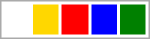<table style=" width: 100px; border: 1px solid #aaaaaa">
<tr>
<td style="background-color:white"> </td>
<td style="background-color:gold"> </td>
<td style="background-color:red"> </td>
<td style="background-color:blue"> </td>
<td style="background-color:green"> </td>
</tr>
</table>
